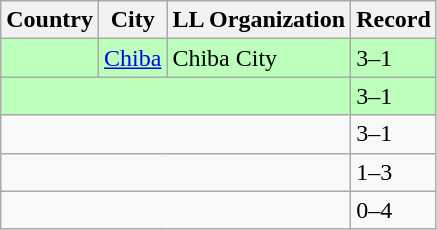<table class="wikitable">
<tr>
<th>Country</th>
<th>City</th>
<th>LL Organization</th>
<th>Record</th>
</tr>
<tr bgcolor=#bbffbb>
<td><strong></strong></td>
<td><a href='#'>Chiba</a></td>
<td>Chiba City</td>
<td>3–1</td>
</tr>
<tr bgcolor=#bbffbb>
<td colspan=3><strong></strong></td>
<td>3–1</td>
</tr>
<tr>
<td colspan=3><strong></strong></td>
<td>3–1</td>
</tr>
<tr>
<td colspan=3><strong></strong></td>
<td>1–3</td>
</tr>
<tr>
<td colspan=3><strong></strong></td>
<td>0–4</td>
</tr>
</table>
